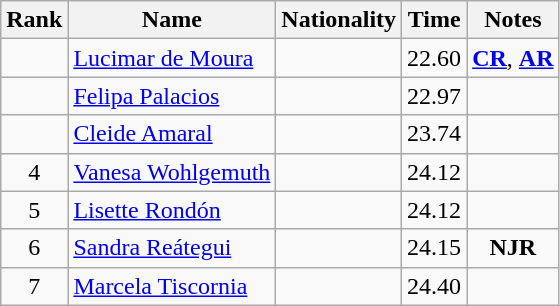<table class="wikitable sortable" style="text-align:center">
<tr>
<th>Rank</th>
<th>Name</th>
<th>Nationality</th>
<th>Time</th>
<th>Notes</th>
</tr>
<tr>
<td></td>
<td align=left><a href='#'>Lucimar de Moura</a></td>
<td align=left></td>
<td>22.60</td>
<td><strong><a href='#'>CR</a></strong>, <strong><a href='#'>AR</a></strong></td>
</tr>
<tr>
<td></td>
<td align=left><a href='#'>Felipa Palacios</a></td>
<td align=left></td>
<td>22.97</td>
<td></td>
</tr>
<tr>
<td></td>
<td align=left><a href='#'>Cleide Amaral</a></td>
<td align=left></td>
<td>23.74</td>
<td></td>
</tr>
<tr>
<td>4</td>
<td align=left><a href='#'>Vanesa Wohlgemuth</a></td>
<td align=left></td>
<td>24.12</td>
<td></td>
</tr>
<tr>
<td>5</td>
<td align=left><a href='#'>Lisette Rondón</a></td>
<td align=left></td>
<td>24.12</td>
<td></td>
</tr>
<tr>
<td>6</td>
<td align=left><a href='#'>Sandra Reátegui</a></td>
<td align=left></td>
<td>24.15</td>
<td><strong>NJR</strong></td>
</tr>
<tr>
<td>7</td>
<td align=left><a href='#'>Marcela Tiscornia</a></td>
<td align=left></td>
<td>24.40</td>
<td></td>
</tr>
</table>
